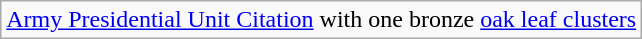<table class="wikitable">
<tr>
<td><a href='#'>Army Presidential Unit Citation</a> with one bronze <a href='#'>oak leaf clusters</a></td>
</tr>
</table>
